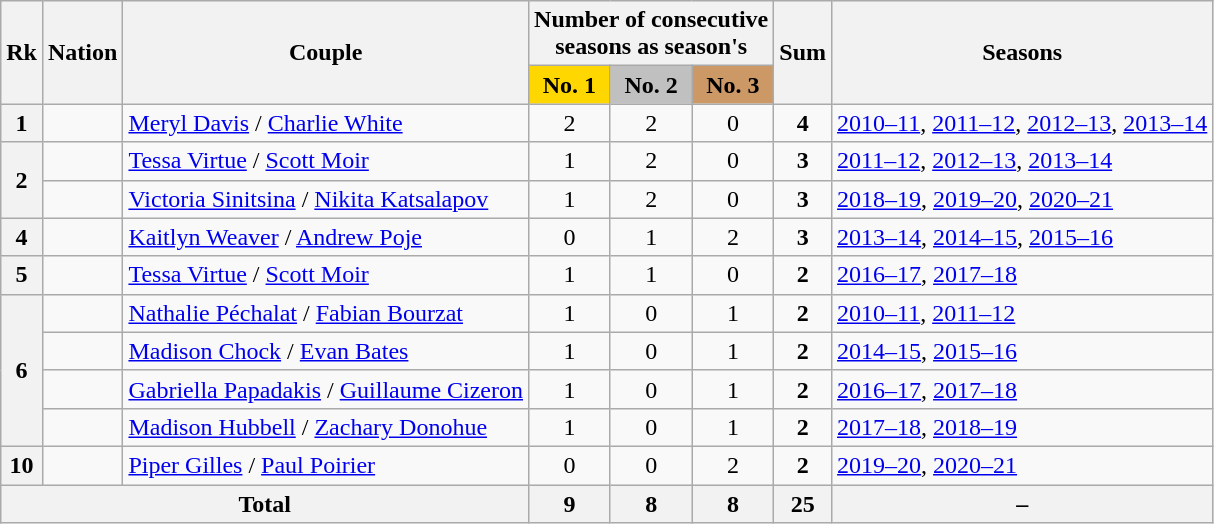<table class="wikitable sortable" style="text-align: center;">
<tr>
<th rowspan="2">Rk</th>
<th rowspan="2">Nation</th>
<th rowspan="2">Couple</th>
<th colspan="3">Number of consecutive<br>seasons as season's</th>
<th rowspan="2">Sum</th>
<th rowspan="2">Seasons</th>
</tr>
<tr>
<th style="background-color: gold;">No. 1</th>
<th style="background-color: silver;">No. 2</th>
<th style="background-color: #cc9966;">No. 3</th>
</tr>
<tr>
<th>1</th>
<td style="text-align: left;"></td>
<td style="text-align: left;"><a href='#'>Meryl Davis</a> / <a href='#'>Charlie White</a></td>
<td>2</td>
<td>2</td>
<td>0</td>
<td><strong>4</strong></td>
<td style="text-align: left;"><a href='#'>2010–11</a>, <a href='#'>2011–12</a>, <a href='#'>2012–13</a>, <a href='#'>2013–14</a></td>
</tr>
<tr>
<th rowspan="2">2</th>
<td style="text-align: left;"></td>
<td style="text-align: left;"><a href='#'>Tessa Virtue</a> / <a href='#'>Scott Moir</a></td>
<td>1</td>
<td>2</td>
<td>0</td>
<td><strong>3</strong></td>
<td style="text-align: left;"><a href='#'>2011–12</a>, <a href='#'>2012–13</a>, <a href='#'>2013–14</a></td>
</tr>
<tr>
<td style="text-align: left;"></td>
<td style="text-align: left;"><a href='#'>Victoria Sinitsina</a> / <a href='#'>Nikita Katsalapov</a></td>
<td>1</td>
<td>2</td>
<td>0</td>
<td><strong>3</strong></td>
<td style="text-align: left;"><a href='#'>2018–19</a>, <a href='#'>2019–20</a>, <a href='#'>2020–21</a></td>
</tr>
<tr>
<th>4</th>
<td style="text-align: left;"></td>
<td style="text-align: left;"><a href='#'>Kaitlyn Weaver</a> / <a href='#'>Andrew Poje</a></td>
<td>0</td>
<td>1</td>
<td>2</td>
<td><strong>3</strong></td>
<td style="text-align: left;"><a href='#'>2013–14</a>, <a href='#'>2014–15</a>, <a href='#'>2015–16</a></td>
</tr>
<tr>
<th>5</th>
<td style="text-align: left;"></td>
<td style="text-align: left;"><a href='#'>Tessa Virtue</a> / <a href='#'>Scott Moir</a></td>
<td>1</td>
<td>1</td>
<td>0</td>
<td><strong>2</strong></td>
<td style="text-align: left;"><a href='#'>2016–17</a>, <a href='#'>2017–18</a></td>
</tr>
<tr>
<th rowspan="4">6</th>
<td style="text-align: left;"></td>
<td style="text-align: left;"><a href='#'>Nathalie Péchalat</a> / <a href='#'>Fabian Bourzat</a></td>
<td>1</td>
<td>0</td>
<td>1</td>
<td><strong>2</strong></td>
<td style="text-align: left;"><a href='#'>2010–11</a>, <a href='#'>2011–12</a></td>
</tr>
<tr>
<td style="text-align: left;"></td>
<td style="text-align: left;"><a href='#'>Madison Chock</a> / <a href='#'>Evan Bates</a></td>
<td>1</td>
<td>0</td>
<td>1</td>
<td><strong>2</strong></td>
<td style="text-align: left;"><a href='#'>2014–15</a>, <a href='#'>2015–16</a></td>
</tr>
<tr>
<td style="text-align: left;"></td>
<td style="text-align: left;"><a href='#'>Gabriella Papadakis</a> / <a href='#'>Guillaume Cizeron</a></td>
<td>1</td>
<td>0</td>
<td>1</td>
<td><strong>2</strong></td>
<td style="text-align: left;"><a href='#'>2016–17</a>, <a href='#'>2017–18</a></td>
</tr>
<tr>
<td style="text-align: left;"></td>
<td style="text-align: left;"><a href='#'>Madison Hubbell</a> / <a href='#'>Zachary Donohue</a></td>
<td>1</td>
<td>0</td>
<td>1</td>
<td><strong>2</strong></td>
<td style="text-align: left;"><a href='#'>2017–18</a>, <a href='#'>2018–19</a></td>
</tr>
<tr>
<th>10</th>
<td style="text-align: left;"></td>
<td style="text-align: left;"><a href='#'>Piper Gilles</a> / <a href='#'>Paul Poirier</a></td>
<td>0</td>
<td>0</td>
<td>2</td>
<td><strong>2</strong></td>
<td style="text-align: left;"><a href='#'>2019–20</a>, <a href='#'>2020–21</a></td>
</tr>
<tr class="sortbottom">
<th colspan="3">Total</th>
<th>9</th>
<th>8</th>
<th>8</th>
<th>25</th>
<th>–</th>
</tr>
</table>
